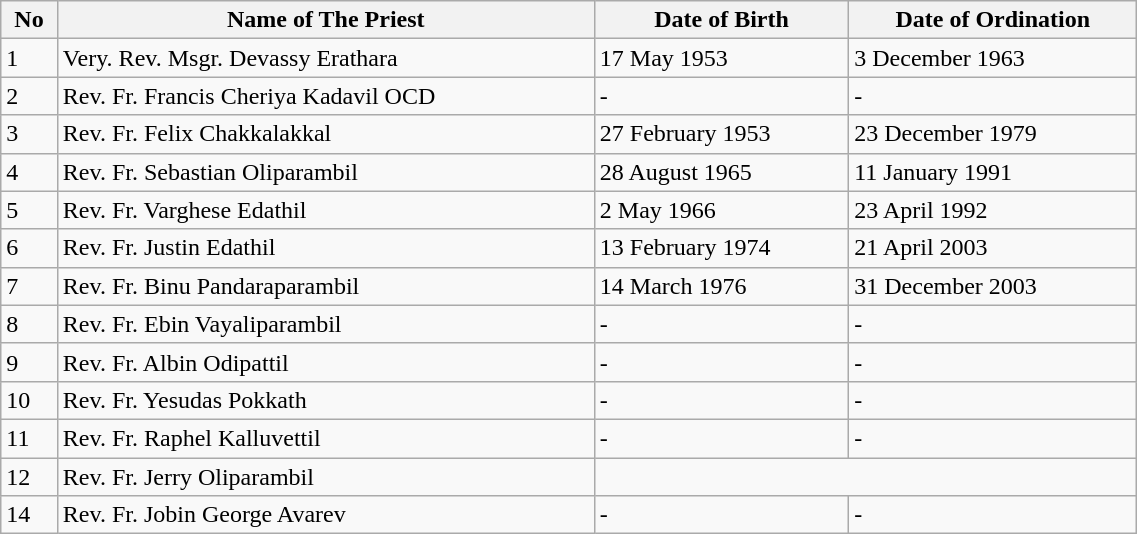<table class="wikitable" style="width: 60%">
<tr>
<th>No</th>
<th>Name of The Priest</th>
<th>Date of Birth</th>
<th>Date of Ordination</th>
</tr>
<tr>
<td>1</td>
<td>Very. Rev. Msgr. Devassy Erathara</td>
<td>17 May 1953</td>
<td>3 December 1963</td>
</tr>
<tr>
<td>2</td>
<td>Rev. Fr. Francis Cheriya Kadavil OCD</td>
<td>-</td>
<td>-</td>
</tr>
<tr>
<td>3</td>
<td>Rev. Fr. Felix Chakkalakkal</td>
<td>27 February 1953</td>
<td>23 December 1979</td>
</tr>
<tr>
<td>4</td>
<td>Rev. Fr. Sebastian Oliparambil</td>
<td>28 August 1965</td>
<td>11 January 1991</td>
</tr>
<tr>
<td>5</td>
<td>Rev. Fr. Varghese Edathil</td>
<td>2 May 1966</td>
<td>23 April 1992</td>
</tr>
<tr>
<td>6</td>
<td>Rev. Fr. Justin Edathil</td>
<td>13 February 1974</td>
<td>21 April 2003</td>
</tr>
<tr>
<td>7</td>
<td>Rev. Fr. Binu Pandaraparambil</td>
<td>14 March 1976</td>
<td>31 December 2003</td>
</tr>
<tr>
<td>8</td>
<td>Rev. Fr. Ebin Vayaliparambil</td>
<td>-</td>
<td>-</td>
</tr>
<tr>
<td>9</td>
<td>Rev. Fr. Albin Odipattil</td>
<td>-</td>
<td>-</td>
</tr>
<tr>
<td>10</td>
<td>Rev. Fr. Yesudas Pokkath</td>
<td>-</td>
<td>-</td>
</tr>
<tr>
<td>11</td>
<td>Rev. Fr. Raphel Kalluvettil</td>
<td>-</td>
<td>-</td>
</tr>
<tr>
<td>12</td>
<td>Rev. Fr. Jerry Oliparambil</td>
</tr>
<tr>
<td>14</td>
<td>Rev. Fr. Jobin George Avarev</td>
<td>-</td>
<td>-</td>
</tr>
</table>
